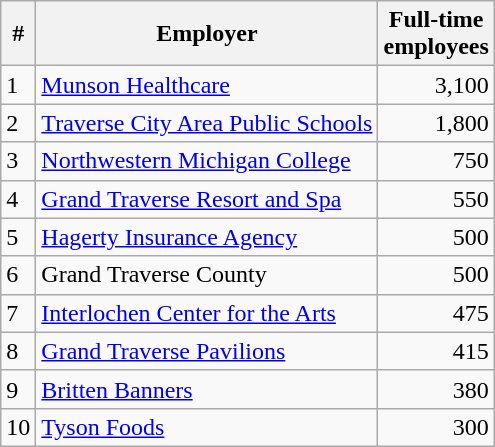<table class="wikitable sortable">
<tr>
<th scope="col">#</th>
<th scope="col">Employer</th>
<th scope="col">Full-time <br> employees</th>
</tr>
<tr>
<td>1</td>
<td><a href='#'>Munson Healthcare</a></td>
<td align="right">3,100</td>
</tr>
<tr>
<td>2</td>
<td><a href='#'>Traverse City Area Public Schools</a></td>
<td align="right">1,800</td>
</tr>
<tr>
<td>3</td>
<td><a href='#'>Northwestern Michigan College</a></td>
<td align="right">750</td>
</tr>
<tr>
<td>4</td>
<td><a href='#'>Grand Traverse Resort and Spa</a></td>
<td align="right">550</td>
</tr>
<tr>
<td>5</td>
<td><a href='#'>Hagerty Insurance Agency</a></td>
<td align="right">500</td>
</tr>
<tr>
<td>6</td>
<td>Grand Traverse County</td>
<td align="right">500</td>
</tr>
<tr>
<td>7</td>
<td><a href='#'>Interlochen Center for the Arts</a></td>
<td align="right">475</td>
</tr>
<tr>
<td>8</td>
<td><a href='#'>Grand Traverse Pavilions</a></td>
<td align="right">415</td>
</tr>
<tr>
<td>9</td>
<td><a href='#'>Britten Banners</a></td>
<td align="right">380</td>
</tr>
<tr>
<td>10</td>
<td><a href='#'>Tyson Foods</a></td>
<td align="right">300</td>
</tr>
</table>
